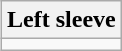<table class="wikitable" align="right">
<tr>
<th>Left sleeve</th>
</tr>
<tr>
<td>  </td>
</tr>
</table>
